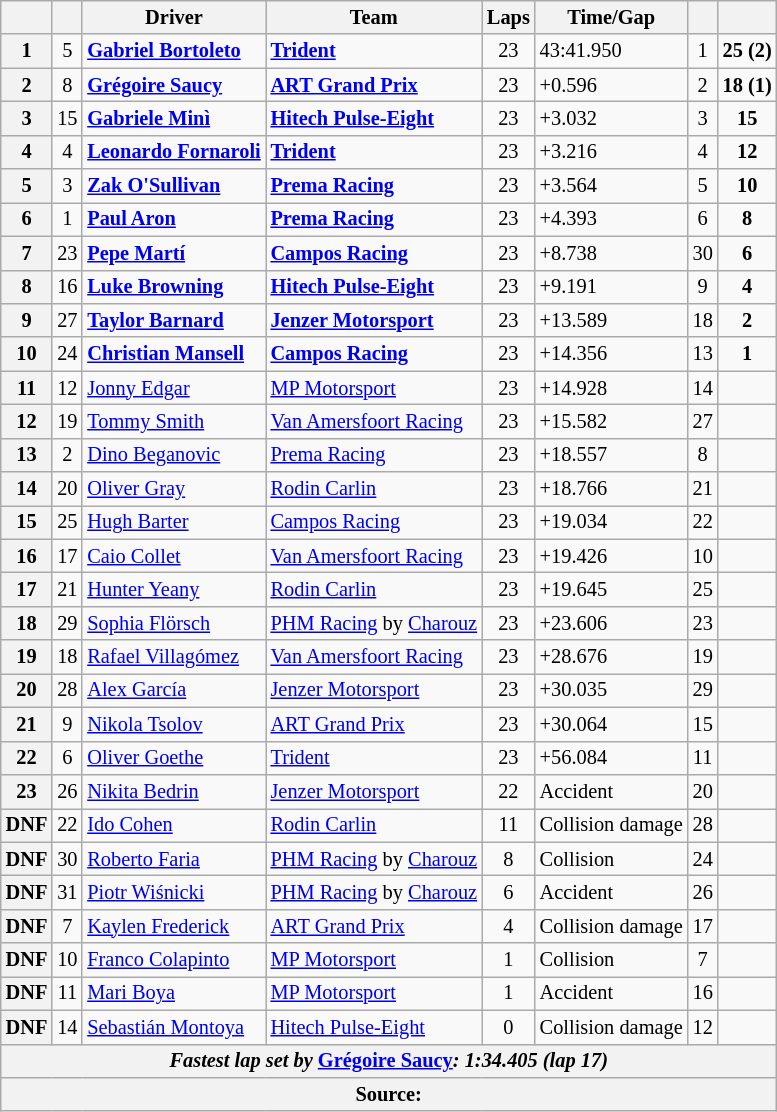<table class="wikitable" style="font-size:85%">
<tr>
<th></th>
<th></th>
<th>Driver</th>
<th>Team</th>
<th>Laps</th>
<th>Time/Gap</th>
<th></th>
<th></th>
</tr>
<tr>
<th>1</th>
<td align="center">5</td>
<td> <strong><a href='#'>Gabriel Bortoleto</a></strong></td>
<td><strong><a href='#'>Trident</a></strong></td>
<td align="center">23</td>
<td>43:41.950</td>
<td align="center">1</td>
<td align="center"><strong>25 (2)</strong></td>
</tr>
<tr>
<th>2</th>
<td align="center">8</td>
<td> <strong><a href='#'>Grégoire Saucy</a></strong></td>
<td><strong><a href='#'>ART Grand Prix</a></strong></td>
<td align="center">23</td>
<td>+0.596</td>
<td align="center">2</td>
<td align="center"><strong>18 (1)</strong></td>
</tr>
<tr>
<th>3</th>
<td align="center">15</td>
<td><strong> <a href='#'>Gabriele Minì</a></strong></td>
<td><strong><a href='#'>Hitech Pulse-Eight</a></strong></td>
<td align="center">23</td>
<td>+3.032</td>
<td align="center">3</td>
<td align="center"><strong>15</strong></td>
</tr>
<tr>
<th>4</th>
<td align="center">4</td>
<td> <strong><a href='#'>Leonardo Fornaroli</a></strong></td>
<td><strong><a href='#'>Trident</a></strong></td>
<td align="center">23</td>
<td>+3.216</td>
<td align="center">4</td>
<td align="center"><strong>12</strong></td>
</tr>
<tr>
<th>5</th>
<td align="center">3</td>
<td> <strong><a href='#'>Zak O'Sullivan</a></strong></td>
<td><strong><a href='#'>Prema Racing</a></strong></td>
<td align="center">23</td>
<td>+3.564</td>
<td align="center">5</td>
<td align="center"><strong>10</strong></td>
</tr>
<tr>
<th>6</th>
<td align="center">1</td>
<td> <strong><a href='#'>Paul Aron</a></strong></td>
<td><strong><a href='#'>Prema Racing</a></strong></td>
<td align="center">23</td>
<td>+4.393</td>
<td align="center">6</td>
<td align="center"><strong>8</strong></td>
</tr>
<tr>
<th>7</th>
<td align="center">23</td>
<td> <strong><a href='#'>Pepe Martí</a></strong></td>
<td><strong><a href='#'>Campos Racing</a></strong></td>
<td align="center">23</td>
<td>+8.738</td>
<td align="center">30</td>
<td align="center"><strong>6</strong></td>
</tr>
<tr>
<th>8</th>
<td align="center">16</td>
<td> <strong><a href='#'>Luke Browning</a></strong></td>
<td><strong><a href='#'>Hitech Pulse-Eight</a></strong></td>
<td align="center">23</td>
<td>+9.191</td>
<td align="center">9</td>
<td align="center"><strong>4</strong></td>
</tr>
<tr>
<th>9</th>
<td align="center">27</td>
<td> <strong><a href='#'>Taylor Barnard</a></strong></td>
<td><strong><a href='#'>Jenzer Motorsport</a></strong></td>
<td align="center">23</td>
<td>+13.589</td>
<td align="center">18</td>
<td align="center"><strong>2</strong></td>
</tr>
<tr>
<th>10</th>
<td align="center">24</td>
<td> <strong><a href='#'>Christian Mansell</a></strong></td>
<td><strong><a href='#'>Campos Racing</a></strong></td>
<td align="center">23</td>
<td>+14.356</td>
<td align="center">13</td>
<td align="center"><strong>1</strong></td>
</tr>
<tr>
<th>11</th>
<td align="center">12</td>
<td> <a href='#'>Jonny Edgar</a></td>
<td><a href='#'>MP Motorsport</a></td>
<td align="center">23</td>
<td>+14.928</td>
<td align="center">14</td>
<td></td>
</tr>
<tr>
<th>12</th>
<td align="center">19</td>
<td> <a href='#'>Tommy Smith</a></td>
<td><a href='#'>Van Amersfoort Racing</a></td>
<td align="center">23</td>
<td>+15.582</td>
<td align="center">27</td>
<td align="center"></td>
</tr>
<tr>
<th>13</th>
<td align="center">2</td>
<td> <a href='#'>Dino Beganovic</a></td>
<td><a href='#'>Prema Racing</a></td>
<td align="center">23</td>
<td>+18.557</td>
<td align="center">8</td>
<td></td>
</tr>
<tr>
<th>14</th>
<td align="center">20</td>
<td> <a href='#'>Oliver Gray</a></td>
<td><a href='#'>Rodin Carlin</a></td>
<td align="center">23</td>
<td>+18.766</td>
<td align="center">21</td>
<td></td>
</tr>
<tr>
<th>15</th>
<td align="center">25</td>
<td> <a href='#'>Hugh Barter</a></td>
<td><a href='#'>Campos Racing</a></td>
<td align="center">23</td>
<td>+19.034</td>
<td align="center">22</td>
<td></td>
</tr>
<tr>
<th>16</th>
<td align="center">17</td>
<td> <a href='#'>Caio Collet</a></td>
<td><a href='#'>Van Amersfoort Racing</a></td>
<td align="center">23</td>
<td>+19.426</td>
<td align="center">10</td>
<td></td>
</tr>
<tr>
<th>17</th>
<td align="center">21</td>
<td> <a href='#'>Hunter Yeany</a></td>
<td><a href='#'>Rodin Carlin</a></td>
<td align="center">23</td>
<td>+19.645</td>
<td align="center">25</td>
<td></td>
</tr>
<tr>
<th>18</th>
<td align="center">29</td>
<td> <a href='#'>Sophia Flörsch</a></td>
<td><a href='#'>PHM Racing</a> by <a href='#'>Charouz</a></td>
<td align="center">23</td>
<td>+23.606</td>
<td align="center">23</td>
<td></td>
</tr>
<tr>
<th>19</th>
<td align="center">18</td>
<td> <a href='#'>Rafael Villagómez</a></td>
<td><a href='#'>Van Amersfoort Racing</a></td>
<td align="center">23</td>
<td>+28.676</td>
<td align="center">19</td>
<td></td>
</tr>
<tr>
<th>20</th>
<td align="center">28</td>
<td> <a href='#'>Alex García</a></td>
<td><a href='#'>Jenzer Motorsport</a></td>
<td align="center">23</td>
<td>+30.035</td>
<td align="center">29</td>
<td align="center"></td>
</tr>
<tr>
<th>21</th>
<td align="center">9</td>
<td> <a href='#'>Nikola Tsolov</a></td>
<td><a href='#'>ART Grand Prix</a></td>
<td align="center">23</td>
<td>+30.064</td>
<td align="center">15</td>
<td align="center"></td>
</tr>
<tr>
<th>22</th>
<td align="center">6</td>
<td> <a href='#'>Oliver Goethe</a></td>
<td><a href='#'>Trident</a></td>
<td align="center">23</td>
<td>+56.084</td>
<td align="center">11</td>
<td></td>
</tr>
<tr>
<th>23</th>
<td align="center">26</td>
<td> <a href='#'>Nikita Bedrin</a></td>
<td><a href='#'>Jenzer Motorsport</a></td>
<td align="center">22</td>
<td>Accident</td>
<td align="center">20</td>
<td align="center"></td>
</tr>
<tr>
<th>DNF</th>
<td align="center">22</td>
<td> <a href='#'>Ido Cohen</a></td>
<td><a href='#'>Rodin Carlin</a></td>
<td align="center">11</td>
<td>Collision damage</td>
<td align="center">28</td>
<td></td>
</tr>
<tr>
<th>DNF</th>
<td align="center">30</td>
<td> <a href='#'>Roberto Faria</a></td>
<td><a href='#'>PHM Racing</a> by <a href='#'>Charouz</a></td>
<td align="center">8</td>
<td>Collision</td>
<td align="center">24</td>
<td align="center"></td>
</tr>
<tr>
<th>DNF</th>
<td align="center">31</td>
<td> <a href='#'>Piotr Wiśnicki</a></td>
<td><a href='#'>PHM Racing</a> by <a href='#'>Charouz</a></td>
<td align="center">6</td>
<td>Accident</td>
<td align="center">26</td>
<td align="center"></td>
</tr>
<tr>
<th>DNF</th>
<td align="center">7</td>
<td> <a href='#'>Kaylen Frederick</a></td>
<td><a href='#'>ART Grand Prix</a></td>
<td align="center">4</td>
<td>Collision damage</td>
<td align="center">17</td>
<td></td>
</tr>
<tr>
<th>DNF</th>
<td align="center">10</td>
<td> <a href='#'>Franco Colapinto</a></td>
<td><a href='#'>MP Motorsport</a></td>
<td align="center">1</td>
<td>Collision</td>
<td align="center">7</td>
<td></td>
</tr>
<tr>
<th>DNF</th>
<td align="center">11</td>
<td> <a href='#'>Mari Boya</a></td>
<td><a href='#'>MP Motorsport</a></td>
<td align="center">1</td>
<td>Accident</td>
<td align="center">16</td>
<td></td>
</tr>
<tr>
<th>DNF</th>
<td align="center">14</td>
<td> <a href='#'>Sebastián Montoya</a></td>
<td><a href='#'>Hitech Pulse-Eight</a></td>
<td align="center">0</td>
<td>Collision damage</td>
<td align="center">12</td>
<td></td>
</tr>
<tr>
<th colspan="8"><em>Fastest lap set by</em> <strong> <a href='#'>Grégoire Saucy</a><strong><em>: 1:34.405 (lap 17)<em></th>
</tr>
<tr>
<th colspan="8">Source:</th>
</tr>
</table>
